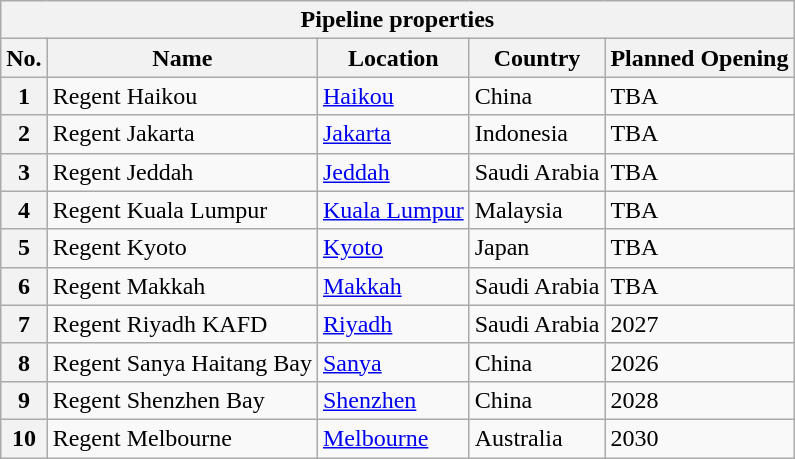<table class="wikitable sortable">
<tr>
<th colspan="6">Pipeline properties</th>
</tr>
<tr>
<th>No.</th>
<th>Name</th>
<th>Location</th>
<th>Country</th>
<th>Planned Opening</th>
</tr>
<tr>
<th>1</th>
<td>Regent Haikou</td>
<td><a href='#'>Haikou</a></td>
<td>China</td>
<td>TBA</td>
</tr>
<tr>
<th>2</th>
<td>Regent Jakarta</td>
<td><a href='#'>Jakarta</a></td>
<td>Indonesia</td>
<td>TBA</td>
</tr>
<tr>
<th>3</th>
<td>Regent Jeddah</td>
<td><a href='#'>Jeddah</a></td>
<td>Saudi Arabia</td>
<td>TBA</td>
</tr>
<tr>
<th>4</th>
<td>Regent Kuala Lumpur</td>
<td><a href='#'>Kuala Lumpur</a></td>
<td>Malaysia</td>
<td>TBA</td>
</tr>
<tr>
<th>5</th>
<td>Regent Kyoto</td>
<td><a href='#'>Kyoto</a></td>
<td>Japan</td>
<td>TBA</td>
</tr>
<tr>
<th>6</th>
<td>Regent Makkah</td>
<td><a href='#'>Makkah</a></td>
<td>Saudi Arabia</td>
<td>TBA</td>
</tr>
<tr>
<th>7</th>
<td>Regent Riyadh KAFD</td>
<td><a href='#'>Riyadh</a></td>
<td>Saudi Arabia</td>
<td>2027</td>
</tr>
<tr>
<th>8</th>
<td>Regent Sanya Haitang Bay</td>
<td><a href='#'>Sanya</a></td>
<td>China</td>
<td>2026</td>
</tr>
<tr>
<th>9</th>
<td>Regent Shenzhen Bay</td>
<td><a href='#'>Shenzhen</a></td>
<td>China</td>
<td>2028</td>
</tr>
<tr>
<th>10</th>
<td>Regent Melbourne</td>
<td><a href='#'>Melbourne</a></td>
<td>Australia</td>
<td>2030</td>
</tr>
</table>
